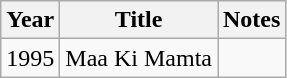<table class="wikitable sortable">
<tr>
<th>Year</th>
<th class="unsortable">Title</th>
<th class="unsortable">Notes</th>
</tr>
<tr>
<td>1995</td>
<td>Maa Ki Mamta</td>
<td></td>
</tr>
</table>
